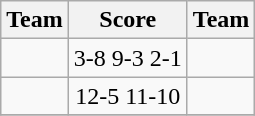<table class=wikitable style="border:1px solid #AAAAAA;">
<tr>
<th>Team</th>
<th>Score</th>
<th>Team</th>
</tr>
<tr>
<td><strong></strong></td>
<td align="center">3-8 9-3 2-1</td>
<td></td>
</tr>
<tr>
<td><strong></strong></td>
<td align="center">12-5 11-10</td>
<td></td>
</tr>
<tr>
</tr>
</table>
